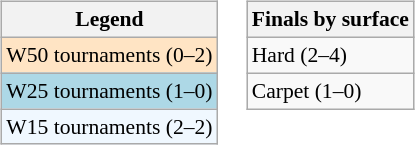<table>
<tr valign=top>
<td><br><table class=wikitable  style="font-size:90%;">
<tr>
<th>Legend</th>
</tr>
<tr style="background:#ffe4c4;">
<td>W50 tournaments (0–2)</td>
</tr>
<tr style="background:lightblue;">
<td>W25 tournaments (1–0)</td>
</tr>
<tr style="background:#f0f8ff;">
<td>W15 tournaments (2–2)</td>
</tr>
</table>
</td>
<td><br><table class=wikitable style="font-size:90%;">
<tr>
<th>Finals by surface</th>
</tr>
<tr>
<td>Hard (2–4)</td>
</tr>
<tr>
<td>Carpet (1–0)</td>
</tr>
</table>
</td>
</tr>
</table>
